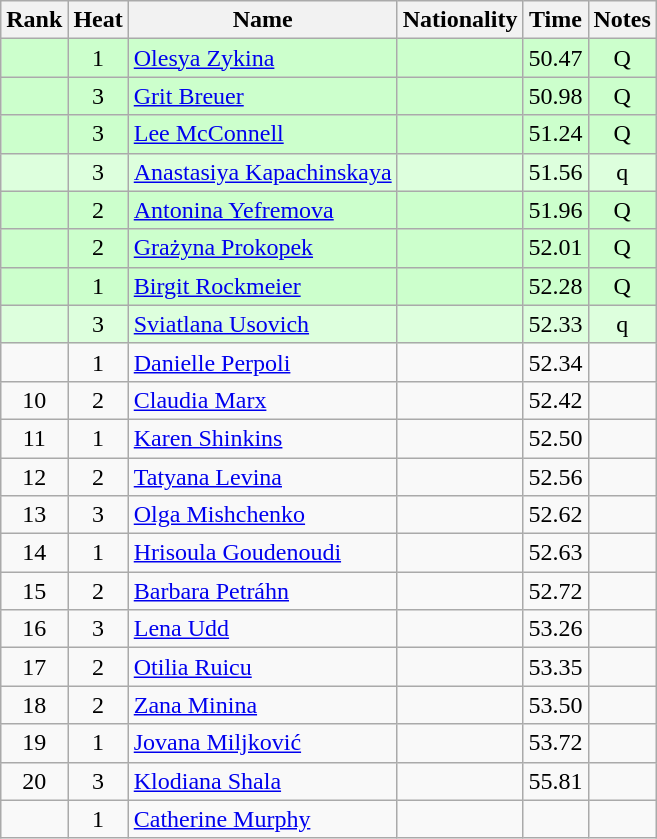<table class="wikitable sortable" style="text-align:center">
<tr>
<th>Rank</th>
<th>Heat</th>
<th>Name</th>
<th>Nationality</th>
<th>Time</th>
<th>Notes</th>
</tr>
<tr bgcolor=ccffcc>
<td></td>
<td>1</td>
<td align=left><a href='#'>Olesya Zykina</a></td>
<td align=left></td>
<td>50.47</td>
<td>Q</td>
</tr>
<tr bgcolor=ccffcc>
<td></td>
<td>3</td>
<td align=left><a href='#'>Grit Breuer</a></td>
<td align=left></td>
<td>50.98</td>
<td>Q</td>
</tr>
<tr bgcolor=ccffcc>
<td></td>
<td>3</td>
<td align=left><a href='#'>Lee McConnell</a></td>
<td align=left></td>
<td>51.24</td>
<td>Q</td>
</tr>
<tr bgcolor=ddffdd>
<td></td>
<td>3</td>
<td align=left><a href='#'>Anastasiya Kapachinskaya</a></td>
<td align=left></td>
<td>51.56</td>
<td>q</td>
</tr>
<tr bgcolor=ccffcc>
<td></td>
<td>2</td>
<td align=left><a href='#'>Antonina Yefremova</a></td>
<td align=left></td>
<td>51.96</td>
<td>Q</td>
</tr>
<tr bgcolor=ccffcc>
<td></td>
<td>2</td>
<td align=left><a href='#'>Grażyna Prokopek</a></td>
<td align=left></td>
<td>52.01</td>
<td>Q</td>
</tr>
<tr bgcolor=ccffcc>
<td></td>
<td>1</td>
<td align=left><a href='#'>Birgit Rockmeier</a></td>
<td align=left></td>
<td>52.28</td>
<td>Q</td>
</tr>
<tr bgcolor=ddffdd>
<td></td>
<td>3</td>
<td align=left><a href='#'>Sviatlana Usovich</a></td>
<td align=left></td>
<td>52.33</td>
<td>q</td>
</tr>
<tr>
<td></td>
<td>1</td>
<td align=left><a href='#'>Danielle Perpoli</a></td>
<td align=left></td>
<td>52.34</td>
<td></td>
</tr>
<tr>
<td>10</td>
<td>2</td>
<td align=left><a href='#'>Claudia Marx</a></td>
<td align=left></td>
<td>52.42</td>
<td></td>
</tr>
<tr>
<td>11</td>
<td>1</td>
<td align=left><a href='#'>Karen Shinkins</a></td>
<td align=left></td>
<td>52.50</td>
<td></td>
</tr>
<tr>
<td>12</td>
<td>2</td>
<td align=left><a href='#'>Tatyana Levina</a></td>
<td align=left></td>
<td>52.56</td>
<td></td>
</tr>
<tr>
<td>13</td>
<td>3</td>
<td align=left><a href='#'>Olga Mishchenko</a></td>
<td align=left></td>
<td>52.62</td>
<td></td>
</tr>
<tr>
<td>14</td>
<td>1</td>
<td align=left><a href='#'>Hrisoula Goudenoudi</a></td>
<td align=left></td>
<td>52.63</td>
<td></td>
</tr>
<tr>
<td>15</td>
<td>2</td>
<td align=left><a href='#'>Barbara Petráhn</a></td>
<td align=left></td>
<td>52.72</td>
<td></td>
</tr>
<tr>
<td>16</td>
<td>3</td>
<td align=left><a href='#'>Lena Udd</a></td>
<td align=left></td>
<td>53.26</td>
<td></td>
</tr>
<tr>
<td>17</td>
<td>2</td>
<td align=left><a href='#'>Otilia Ruicu</a></td>
<td align=left></td>
<td>53.35</td>
<td></td>
</tr>
<tr>
<td>18</td>
<td>2</td>
<td align=left><a href='#'>Zana Minina</a></td>
<td align=left></td>
<td>53.50</td>
<td></td>
</tr>
<tr>
<td>19</td>
<td>1</td>
<td align=left><a href='#'>Jovana Miljković</a></td>
<td align=left></td>
<td>53.72</td>
<td></td>
</tr>
<tr>
<td>20</td>
<td>3</td>
<td align=left><a href='#'>Klodiana Shala</a></td>
<td align=left></td>
<td>55.81</td>
<td></td>
</tr>
<tr>
<td></td>
<td>1</td>
<td align=left><a href='#'>Catherine Murphy</a></td>
<td align=left></td>
<td></td>
<td></td>
</tr>
</table>
